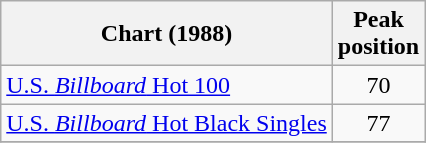<table class="wikitable sortable">
<tr>
<th>Chart (1988)</th>
<th>Peak<br>position</th>
</tr>
<tr>
<td><a href='#'>U.S. <em>Billboard</em> Hot 100</a></td>
<td align="center">70</td>
</tr>
<tr>
<td><a href='#'>U.S. <em>Billboard</em> Hot Black Singles</a></td>
<td align="center">77</td>
</tr>
<tr>
</tr>
</table>
